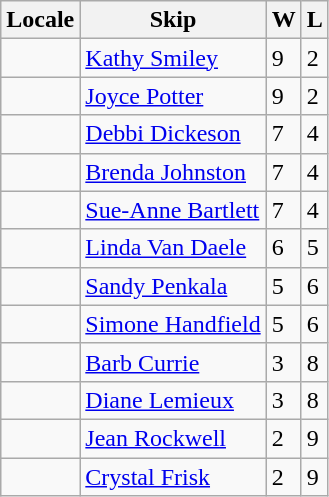<table class="wikitable" border="1">
<tr>
<th>Locale</th>
<th>Skip</th>
<th>W</th>
<th>L</th>
</tr>
<tr>
<td></td>
<td><a href='#'>Kathy Smiley</a></td>
<td>9</td>
<td>2</td>
</tr>
<tr>
<td></td>
<td><a href='#'>Joyce Potter</a></td>
<td>9</td>
<td>2</td>
</tr>
<tr>
<td></td>
<td><a href='#'>Debbi Dickeson</a></td>
<td>7</td>
<td>4</td>
</tr>
<tr>
<td></td>
<td><a href='#'>Brenda Johnston</a></td>
<td>7</td>
<td>4</td>
</tr>
<tr>
<td></td>
<td><a href='#'>Sue-Anne Bartlett</a></td>
<td>7</td>
<td>4</td>
</tr>
<tr>
<td></td>
<td><a href='#'>Linda Van Daele</a></td>
<td>6</td>
<td>5</td>
</tr>
<tr>
<td></td>
<td><a href='#'>Sandy Penkala</a></td>
<td>5</td>
<td>6</td>
</tr>
<tr>
<td></td>
<td><a href='#'>Simone Handfield</a></td>
<td>5</td>
<td>6</td>
</tr>
<tr>
<td></td>
<td><a href='#'>Barb Currie</a></td>
<td>3</td>
<td>8</td>
</tr>
<tr>
<td></td>
<td><a href='#'>Diane Lemieux</a></td>
<td>3</td>
<td>8</td>
</tr>
<tr>
<td></td>
<td><a href='#'>Jean Rockwell</a></td>
<td>2</td>
<td>9</td>
</tr>
<tr>
<td></td>
<td><a href='#'>Crystal Frisk</a></td>
<td>2</td>
<td>9</td>
</tr>
</table>
